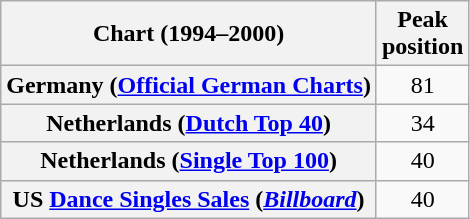<table class="wikitable sortable plainrowheaders" style="text-align:center">
<tr>
<th scope="col">Chart (1994–2000)</th>
<th scope="col">Peak<br>position</th>
</tr>
<tr>
<th scope="row">Germany (<a href='#'>Official German Charts</a>)</th>
<td>81</td>
</tr>
<tr>
<th scope="row">Netherlands (<a href='#'>Dutch Top 40</a>)</th>
<td>34</td>
</tr>
<tr>
<th scope="row">Netherlands (<a href='#'>Single Top 100</a>)</th>
<td>40</td>
</tr>
<tr>
<th scope="row">US <a href='#'>Dance Singles Sales</a> (<em><a href='#'>Billboard</a></em>)</th>
<td>40</td>
</tr>
</table>
